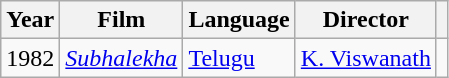<table class="wikitable">
<tr>
<th scope="col">Year</th>
<th scope="col">Film</th>
<th scope="col">Language</th>
<th scope="col">Director</th>
<th scope="col" class="unsortable"></th>
</tr>
<tr>
<td>1982</td>
<td><em><a href='#'>Subhalekha</a></em></td>
<td><a href='#'>Telugu</a></td>
<td><a href='#'>K. Viswanath</a></td>
<td></td>
</tr>
</table>
